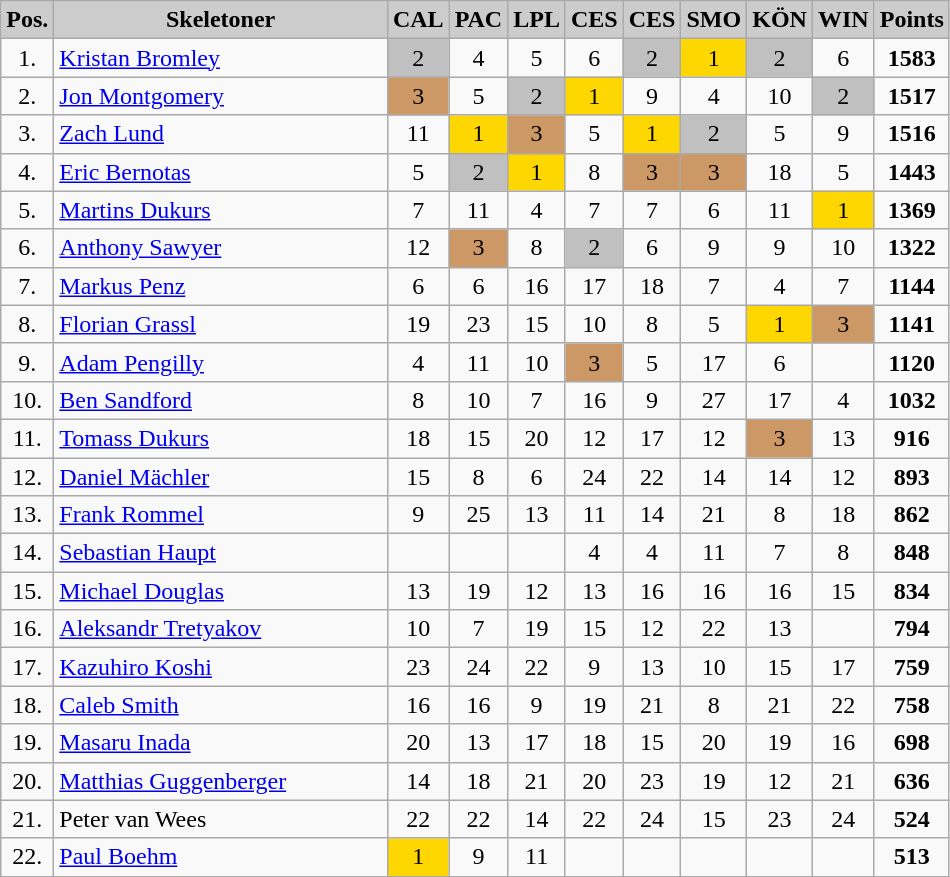<table class=wikitable  bgcolor="#f7f8ff" cellpadding="3" cellspacing="0" border="1" style="text-align:center; border: gray solid 1px; border-collapse: collapse;">
<tr bgcolor="#CCCCCC">
<td align="center" width="10"><strong>Pos.</strong></td>
<td align="center" width="215"><strong>Skeletoner</strong></td>
<td align="center" width="20"><strong>CAL</strong></td>
<td align="center" width="20"><strong>PAC</strong></td>
<td align="center" width="20"><strong>LPL</strong></td>
<td align="center" width="20"><strong>CES</strong></td>
<td align="center" width="20"><strong>CES</strong></td>
<td align="center" width="20"><strong>SMO</strong></td>
<td align="center" width="20"><strong>KÖN</strong></td>
<td align="center" width="20"><strong>WIN</strong></td>
<td align="center" width="20"><strong>Points</strong></td>
</tr>
<tr>
<td>1.</td>
<td align="left"> <a href='#'>Kristan Bromley</a></td>
<td bgcolor="silver">2</td>
<td>4</td>
<td>5</td>
<td>6</td>
<td bgcolor="silver">2</td>
<td bgcolor="gold">1</td>
<td bgcolor="silver">2</td>
<td>6</td>
<td><strong>1583</strong></td>
</tr>
<tr>
<td>2.</td>
<td align="left"> <a href='#'>Jon Montgomery</a></td>
<td bgcolor="cc9966">3</td>
<td>5</td>
<td bgcolor="silver">2</td>
<td bgcolor="gold">1</td>
<td>9</td>
<td>4</td>
<td>10</td>
<td bgcolor="silver">2</td>
<td><strong>1517</strong></td>
</tr>
<tr>
<td>3.</td>
<td align="left"> <a href='#'>Zach Lund</a></td>
<td>11</td>
<td bgcolor="gold">1</td>
<td bgcolor="cc9966">3</td>
<td>5</td>
<td bgcolor="gold">1</td>
<td bgcolor="silver">2</td>
<td>5</td>
<td>9</td>
<td><strong>1516</strong></td>
</tr>
<tr>
<td>4.</td>
<td align="left"> <a href='#'>Eric Bernotas</a></td>
<td>5</td>
<td bgcolor="silver">2</td>
<td bgcolor="gold">1</td>
<td>8</td>
<td bgcolor="cc9966">3</td>
<td bgcolor="cc9966">3</td>
<td>18</td>
<td>5</td>
<td><strong>1443</strong></td>
</tr>
<tr>
<td>5.</td>
<td align="left"> <a href='#'>Martins Dukurs</a></td>
<td>7</td>
<td>11</td>
<td>4</td>
<td>7</td>
<td>7</td>
<td>6</td>
<td>11</td>
<td bgcolor="gold">1</td>
<td><strong>1369</strong></td>
</tr>
<tr>
<td>6.</td>
<td align="left"> <a href='#'>Anthony Sawyer</a></td>
<td>12</td>
<td bgcolor="cc9966">3</td>
<td>8</td>
<td bgcolor="silver">2</td>
<td>6</td>
<td>9</td>
<td>9</td>
<td>10</td>
<td><strong>1322</strong></td>
</tr>
<tr>
<td>7.</td>
<td align="left"> <a href='#'>Markus Penz</a></td>
<td>6</td>
<td>6</td>
<td>16</td>
<td>17</td>
<td>18</td>
<td>7</td>
<td>4</td>
<td>7</td>
<td><strong>1144</strong></td>
</tr>
<tr>
<td>8.</td>
<td align="left"> <a href='#'>Florian Grassl</a></td>
<td>19</td>
<td>23</td>
<td>15</td>
<td>10</td>
<td>8</td>
<td>5</td>
<td bgcolor="gold">1</td>
<td bgcolor="cc9966">3</td>
<td><strong>1141</strong></td>
</tr>
<tr>
<td>9.</td>
<td align="left"> <a href='#'>Adam Pengilly</a></td>
<td>4</td>
<td>11</td>
<td>10</td>
<td bgcolor="cc9966">3</td>
<td>5</td>
<td>17</td>
<td>6</td>
<td></td>
<td><strong>1120</strong></td>
</tr>
<tr>
<td>10.</td>
<td align="left"> <a href='#'>Ben Sandford</a></td>
<td>8</td>
<td>10</td>
<td>7</td>
<td>16</td>
<td>9</td>
<td>27</td>
<td>17</td>
<td>4</td>
<td><strong>1032</strong></td>
</tr>
<tr>
<td>11.</td>
<td align="left"> <a href='#'>Tomass Dukurs</a></td>
<td>18</td>
<td>15</td>
<td>20</td>
<td>12</td>
<td>17</td>
<td>12</td>
<td bgcolor="cc9966">3</td>
<td>13</td>
<td><strong>916</strong></td>
</tr>
<tr>
<td>12.</td>
<td align="left"> <a href='#'>Daniel Mächler</a></td>
<td>15</td>
<td>8</td>
<td>6</td>
<td>24</td>
<td>22</td>
<td>14</td>
<td>14</td>
<td>12</td>
<td><strong>893</strong></td>
</tr>
<tr>
<td>13.</td>
<td align="left"> <a href='#'>Frank Rommel</a></td>
<td>9</td>
<td>25</td>
<td>13</td>
<td>11</td>
<td>14</td>
<td>21</td>
<td>8</td>
<td>18</td>
<td><strong>862</strong></td>
</tr>
<tr>
<td>14.</td>
<td align="left"> <a href='#'>Sebastian Haupt</a></td>
<td></td>
<td></td>
<td></td>
<td>4</td>
<td>4</td>
<td>11</td>
<td>7</td>
<td>8</td>
<td><strong>848</strong></td>
</tr>
<tr>
<td>15.</td>
<td align="left"> <a href='#'>Michael Douglas</a></td>
<td>13</td>
<td>19</td>
<td>12</td>
<td>13</td>
<td>16</td>
<td>16</td>
<td>16</td>
<td>15</td>
<td><strong>834</strong></td>
</tr>
<tr>
<td>16.</td>
<td align="left"> <a href='#'>Aleksandr Tretyakov</a></td>
<td>10</td>
<td>7</td>
<td>19</td>
<td>15</td>
<td>12</td>
<td>22</td>
<td>13</td>
<td></td>
<td><strong>794</strong></td>
</tr>
<tr>
<td>17.</td>
<td align="left"> <a href='#'>Kazuhiro Koshi</a></td>
<td>23</td>
<td>24</td>
<td>22</td>
<td>9</td>
<td>13</td>
<td>10</td>
<td>15</td>
<td>17</td>
<td><strong>759</strong></td>
</tr>
<tr>
<td>18.</td>
<td align="left"> <a href='#'>Caleb Smith</a></td>
<td>16</td>
<td>16</td>
<td>9</td>
<td>19</td>
<td>21</td>
<td>8</td>
<td>21</td>
<td>22</td>
<td><strong>758</strong></td>
</tr>
<tr>
<td>19.</td>
<td align="left"> <a href='#'>Masaru Inada</a></td>
<td>20</td>
<td>13</td>
<td>17</td>
<td>18</td>
<td>15</td>
<td>20</td>
<td>19</td>
<td>16</td>
<td><strong>698</strong></td>
</tr>
<tr>
<td>20.</td>
<td align="left"> <a href='#'>Matthias Guggenberger</a></td>
<td>14</td>
<td>18</td>
<td>21</td>
<td>20</td>
<td>23</td>
<td>19</td>
<td>12</td>
<td>21</td>
<td><strong>636</strong></td>
</tr>
<tr>
<td>21.</td>
<td align="left"> Peter van Wees</td>
<td>22</td>
<td>22</td>
<td>14</td>
<td>22</td>
<td>24</td>
<td>15</td>
<td>23</td>
<td>24</td>
<td><strong>524</strong></td>
</tr>
<tr>
<td>22.</td>
<td align="left"> <a href='#'>Paul Boehm</a></td>
<td bgcolor="gold">1</td>
<td>9</td>
<td>11</td>
<td></td>
<td></td>
<td></td>
<td></td>
<td></td>
<td><strong>513</strong><br></td>
</tr>
</table>
